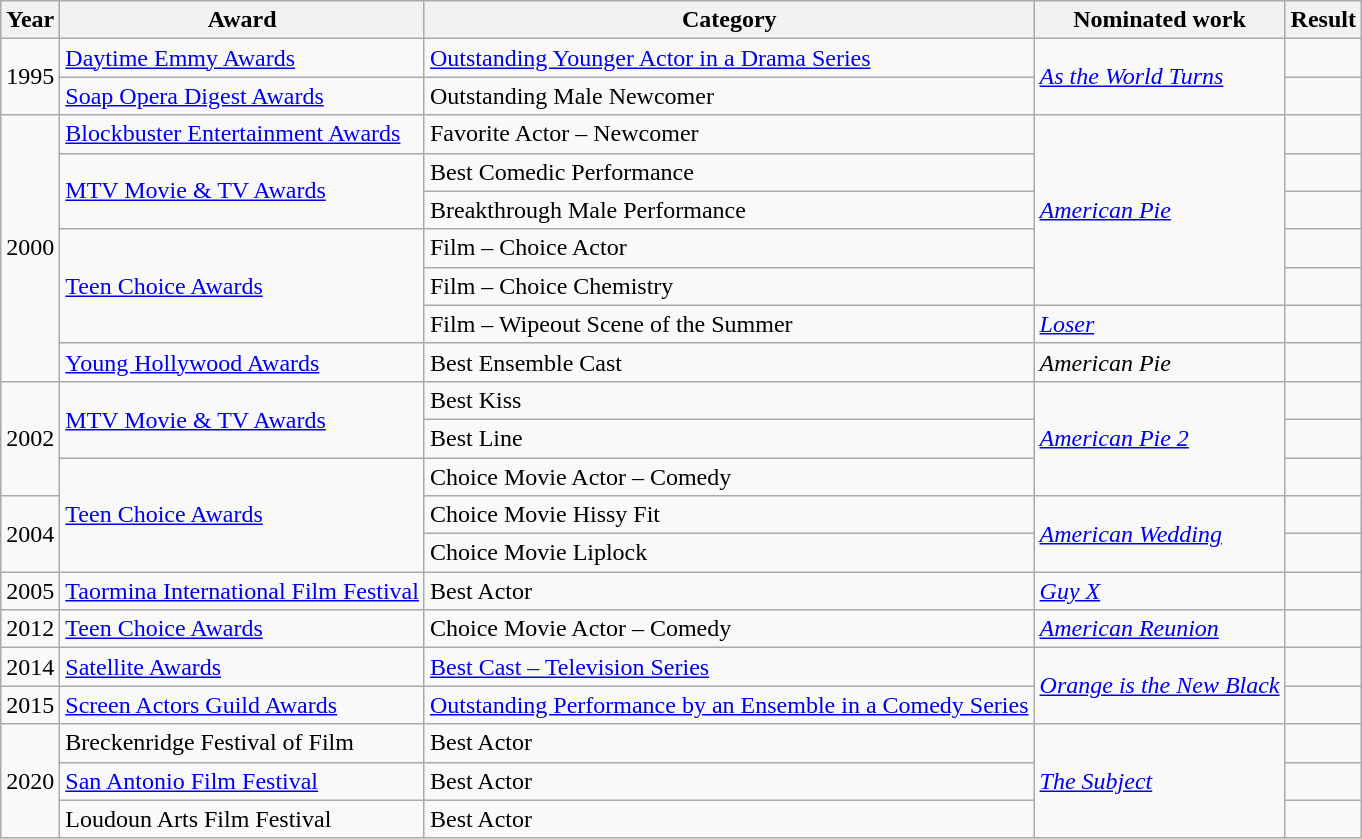<table class="wikitable">
<tr>
<th>Year</th>
<th>Award</th>
<th>Category</th>
<th>Nominated work</th>
<th>Result</th>
</tr>
<tr>
<td rowspan="2">1995</td>
<td><a href='#'>Daytime Emmy Awards</a></td>
<td><a href='#'>Outstanding Younger Actor in a Drama Series</a></td>
<td rowspan="2"><em><a href='#'>As the World Turns</a></em></td>
<td></td>
</tr>
<tr>
<td><a href='#'>Soap Opera Digest Awards</a></td>
<td>Outstanding Male Newcomer</td>
<td></td>
</tr>
<tr>
<td rowspan="7">2000</td>
<td><a href='#'>Blockbuster Entertainment Awards</a></td>
<td>Favorite Actor – Newcomer</td>
<td rowspan="5"><em><a href='#'>American Pie</a></em></td>
<td></td>
</tr>
<tr>
<td rowspan="2"><a href='#'>MTV Movie & TV Awards</a></td>
<td>Best Comedic Performance</td>
<td></td>
</tr>
<tr>
<td>Breakthrough Male Performance</td>
<td></td>
</tr>
<tr>
<td rowspan="3"><a href='#'>Teen Choice Awards</a></td>
<td>Film – Choice Actor</td>
<td></td>
</tr>
<tr>
<td>Film – Choice Chemistry</td>
<td></td>
</tr>
<tr>
<td>Film – Wipeout Scene of the Summer</td>
<td><em><a href='#'>Loser</a></em></td>
<td></td>
</tr>
<tr>
<td><a href='#'>Young Hollywood Awards</a></td>
<td>Best Ensemble Cast</td>
<td><em>American Pie</em></td>
<td></td>
</tr>
<tr>
<td rowspan="3">2002</td>
<td rowspan="2"><a href='#'>MTV Movie & TV Awards</a></td>
<td>Best Kiss </td>
<td rowspan="3"><em><a href='#'>American Pie 2</a></em></td>
<td></td>
</tr>
<tr>
<td>Best Line</td>
<td></td>
</tr>
<tr>
<td rowspan="3"><a href='#'>Teen Choice Awards</a></td>
<td>Choice Movie Actor – Comedy</td>
<td></td>
</tr>
<tr>
<td rowspan="2">2004</td>
<td>Choice Movie Hissy Fit</td>
<td rowspan="2"><em><a href='#'>American Wedding</a></em></td>
<td></td>
</tr>
<tr>
<td>Choice Movie Liplock </td>
<td></td>
</tr>
<tr>
<td>2005</td>
<td><a href='#'>Taormina International Film Festival</a></td>
<td>Best Actor</td>
<td><em><a href='#'>Guy X</a></em></td>
<td></td>
</tr>
<tr>
<td>2012</td>
<td><a href='#'>Teen Choice Awards</a></td>
<td>Choice Movie Actor – Comedy</td>
<td><em><a href='#'>American Reunion</a></em></td>
<td></td>
</tr>
<tr>
<td>2014</td>
<td><a href='#'>Satellite Awards</a></td>
<td><a href='#'>Best Cast – Television Series</a></td>
<td rowspan="2"><em><a href='#'>Orange is the New Black</a></em></td>
<td></td>
</tr>
<tr>
<td>2015</td>
<td><a href='#'>Screen Actors Guild Awards</a></td>
<td><a href='#'>Outstanding Performance by an Ensemble in a Comedy Series</a></td>
<td></td>
</tr>
<tr>
<td rowspan="3">2020</td>
<td>Breckenridge Festival of Film</td>
<td>Best Actor</td>
<td rowspan="3"><em><a href='#'>The Subject</a></em></td>
<td></td>
</tr>
<tr>
<td><a href='#'>San Antonio Film Festival</a></td>
<td>Best Actor</td>
<td></td>
</tr>
<tr>
<td>Loudoun Arts Film Festival</td>
<td>Best Actor</td>
<td></td>
</tr>
</table>
